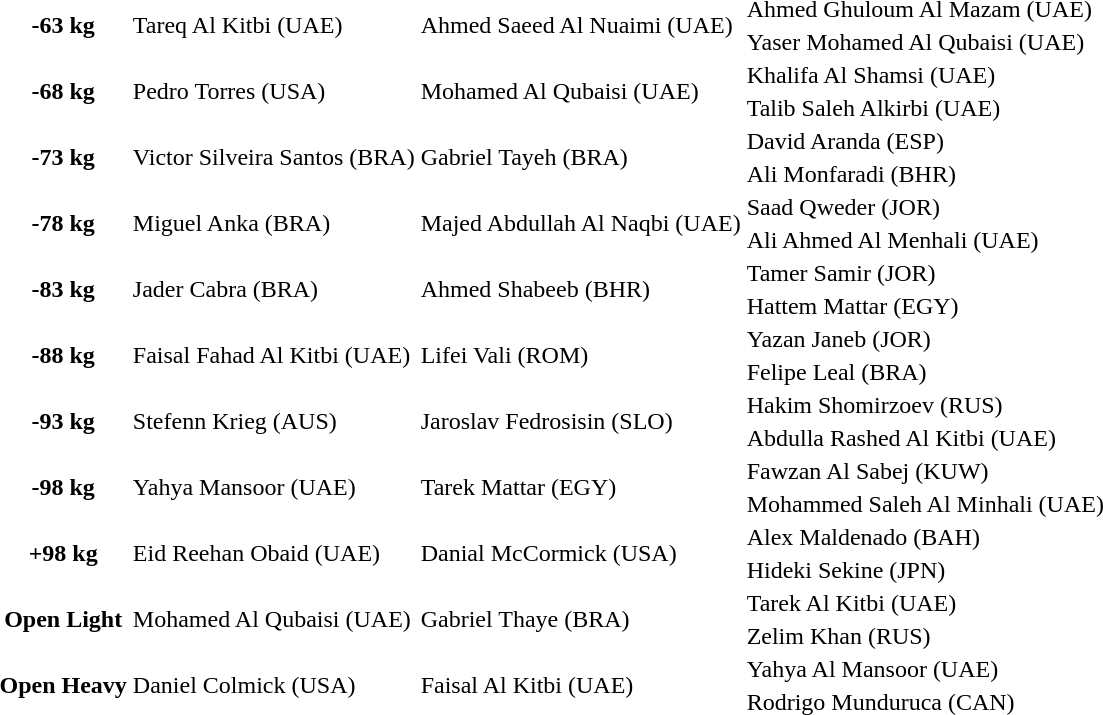<table>
<tr>
<th scope=row rowspan=2>-63 kg</th>
<td rowspan=2> Tareq Al Kitbi (UAE)</td>
<td rowspan=2> Ahmed Saeed Al Nuaimi (UAE)</td>
<td> Ahmed Ghuloum Al Mazam  (UAE)</td>
</tr>
<tr>
<td> Yaser Mohamed Al Qubaisi (UAE)</td>
</tr>
<tr>
<th scope=row rowspan=2>-68 kg</th>
<td rowspan=2> Pedro Torres (USA)</td>
<td rowspan=2> Mohamed Al Qubaisi (UAE)</td>
<td> Khalifa Al Shamsi (UAE)</td>
</tr>
<tr>
<td> Talib Saleh Alkirbi (UAE)</td>
</tr>
<tr>
<th scope=row rowspan=2>-73 kg</th>
<td rowspan=2> Victor Silveira Santos (BRA)</td>
<td rowspan=2> Gabriel Tayeh (BRA)</td>
<td> David Aranda (ESP)</td>
</tr>
<tr>
<td> Ali Monfaradi (BHR)</td>
</tr>
<tr>
<th scope=row rowspan=2>-78 kg</th>
<td rowspan=2> Miguel Anka (BRA)</td>
<td rowspan=2> Majed Abdullah Al Naqbi (UAE)</td>
<td> Saad Qweder (JOR)</td>
</tr>
<tr>
<td> Ali Ahmed Al Menhali (UAE)</td>
</tr>
<tr>
<th scope=row rowspan=2>-83 kg</th>
<td rowspan=2> Jader Cabra (BRA)</td>
<td rowspan=2> Ahmed Shabeeb (BHR)</td>
<td> Tamer Samir (JOR)</td>
</tr>
<tr>
<td> Hattem Mattar (EGY)</td>
</tr>
<tr>
<th scope=row rowspan=2>-88 kg</th>
<td rowspan=2> Faisal Fahad Al Kitbi (UAE)</td>
<td rowspan=2> Lifei Vali (ROM)</td>
<td> Yazan Janeb (JOR)</td>
</tr>
<tr>
<td> Felipe Leal (BRA)</td>
</tr>
<tr>
<th scope=row rowspan=2>-93 kg</th>
<td rowspan=2> Stefenn Krieg (AUS)</td>
<td rowspan=2> Jaroslav Fedrosisin (SLO)</td>
<td> Hakim Shomirzoev (RUS)</td>
</tr>
<tr>
<td> Abdulla Rashed Al Kitbi (UAE)</td>
</tr>
<tr>
<th scope=row rowspan=2>-98 kg</th>
<td rowspan=2> Yahya Mansoor (UAE)</td>
<td rowspan=2> Tarek Mattar (EGY)</td>
<td> Fawzan Al Sabej (KUW)</td>
</tr>
<tr>
<td> Mohammed Saleh Al Minhali (UAE)</td>
</tr>
<tr>
<th scope=row rowspan=2>+98 kg</th>
<td rowspan=2> Eid Reehan Obaid (UAE)</td>
<td rowspan=2> Danial McCormick (USA)</td>
<td> Alex Maldenado (BAH)</td>
</tr>
<tr>
<td> Hideki Sekine (JPN)</td>
</tr>
<tr>
<th scope=row rowspan=2>Open Light</th>
<td rowspan=2> Mohamed Al Qubaisi (UAE)</td>
<td rowspan=2> Gabriel Thaye (BRA)</td>
<td> Tarek Al Kitbi (UAE)</td>
</tr>
<tr>
<td> Zelim Khan (RUS)</td>
</tr>
<tr>
<th scope=row rowspan=2>Open Heavy</th>
<td rowspan=2> Daniel Colmick (USA)</td>
<td rowspan=2> Faisal Al Kitbi (UAE)</td>
<td> Yahya Al Mansoor (UAE)</td>
</tr>
<tr>
<td> Rodrigo Munduruca (CAN)</td>
</tr>
</table>
